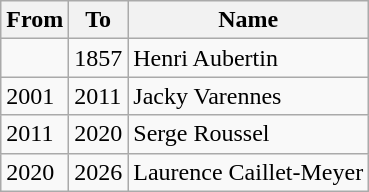<table class="wikitable">
<tr>
<th>From</th>
<th>To</th>
<th>Name</th>
</tr>
<tr>
<td></td>
<td>1857</td>
<td>Henri Aubertin</td>
</tr>
<tr>
<td>2001</td>
<td>2011</td>
<td>Jacky Varennes</td>
</tr>
<tr>
<td>2011</td>
<td>2020</td>
<td>Serge Roussel</td>
</tr>
<tr>
<td>2020</td>
<td>2026</td>
<td>Laurence Caillet-Meyer</td>
</tr>
</table>
